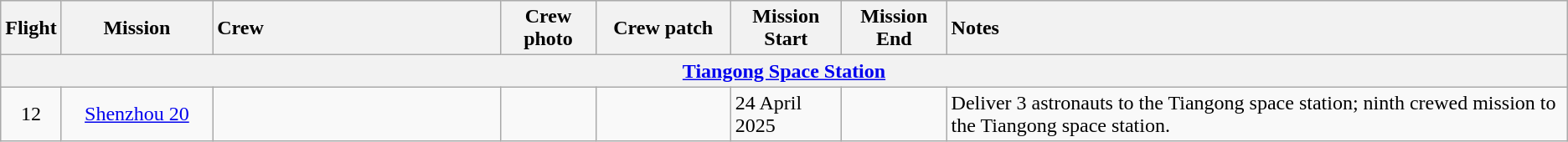<table class="wikitable">
<tr style="background:#efefef;">
<th>Flight</th>
<th style="width:113px;">Mission</th>
<th style="text-align:left; width:222px;">Crew</th>
<th>Crew photo</th>
<th style="width:100px;">Crew patch</th>
<th>Mission Start</th>
<th>Mission End</th>
<th style="text-align:left">Notes</th>
</tr>
<tr>
<th style="text-align:center;" colspan=8><a href='#'>Tiangong Space Station</a></th>
</tr>
<tr>
<td style="text-align:center;">12</td>
<td style="text-align:center;"><a href='#'>Shenzhou 20</a></td>
<td></td>
<td></td>
<td></td>
<td>24 April 2025</td>
<td></td>
<td>Deliver 3 astronauts to the Tiangong space station; ninth crewed mission to the Tiangong space station.</td>
</tr>
</table>
